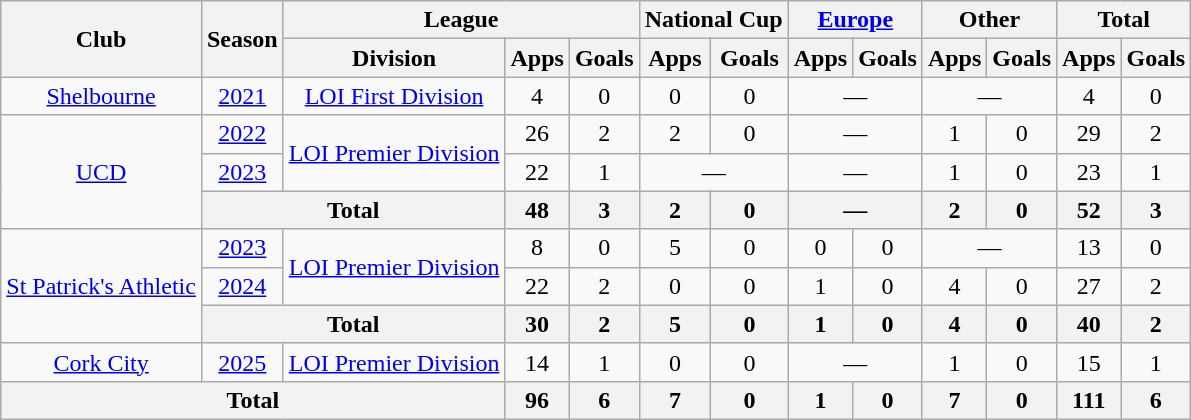<table class=wikitable style="text-align: center">
<tr>
<th rowspan=2>Club</th>
<th rowspan=2>Season</th>
<th colspan=3>League</th>
<th colspan=2>National Cup</th>
<th colspan=2><a href='#'>Europe</a></th>
<th colspan=2>Other</th>
<th colspan=2>Total</th>
</tr>
<tr>
<th>Division</th>
<th>Apps</th>
<th>Goals</th>
<th>Apps</th>
<th>Goals</th>
<th>Apps</th>
<th>Goals</th>
<th>Apps</th>
<th>Goals</th>
<th>Apps</th>
<th>Goals</th>
</tr>
<tr>
<td><a href='#'>Shelbourne</a></td>
<td><a href='#'>2021</a></td>
<td><a href='#'>LOI First Division</a></td>
<td>4</td>
<td>0</td>
<td>0</td>
<td>0</td>
<td colspan="2">—</td>
<td colspan="2">—</td>
<td>4</td>
<td>0</td>
</tr>
<tr>
<td rowspan="3"><a href='#'>UCD</a></td>
<td><a href='#'>2022</a></td>
<td rowspan="2"><a href='#'>LOI Premier Division</a></td>
<td>26</td>
<td>2</td>
<td>2</td>
<td>0</td>
<td colspan="2">—</td>
<td>1</td>
<td>0</td>
<td>29</td>
<td>2</td>
</tr>
<tr>
<td><a href='#'>2023</a></td>
<td>22</td>
<td>1</td>
<td colspan="2">—</td>
<td colspan="2">—</td>
<td>1</td>
<td>0</td>
<td>23</td>
<td>1</td>
</tr>
<tr>
<th colspan="2">Total</th>
<th>48</th>
<th>3</th>
<th>2</th>
<th>0</th>
<th colspan="2">—</th>
<th>2</th>
<th>0</th>
<th>52</th>
<th>3</th>
</tr>
<tr>
<td rowspan="3"><a href='#'>St Patrick's Athletic</a></td>
<td><a href='#'>2023</a></td>
<td rowspan="2"><a href='#'>LOI Premier Division</a></td>
<td>8</td>
<td>0</td>
<td>5</td>
<td>0</td>
<td>0</td>
<td>0</td>
<td colspan="2">—</td>
<td>13</td>
<td>0</td>
</tr>
<tr>
<td><a href='#'>2024</a></td>
<td>22</td>
<td>2</td>
<td>0</td>
<td>0</td>
<td>1</td>
<td>0</td>
<td>4</td>
<td>0</td>
<td>27</td>
<td>2</td>
</tr>
<tr>
<th colspan="2">Total</th>
<th>30</th>
<th>2</th>
<th>5</th>
<th>0</th>
<th>1</th>
<th>0</th>
<th>4</th>
<th>0</th>
<th>40</th>
<th>2</th>
</tr>
<tr>
<td><a href='#'>Cork City</a></td>
<td><a href='#'>2025</a></td>
<td><a href='#'>LOI Premier Division</a></td>
<td>14</td>
<td>1</td>
<td>0</td>
<td>0</td>
<td colspan="2">—</td>
<td>1</td>
<td>0</td>
<td>15</td>
<td>1</td>
</tr>
<tr>
<th colspan="3">Total</th>
<th>96</th>
<th>6</th>
<th>7</th>
<th>0</th>
<th>1</th>
<th>0</th>
<th>7</th>
<th>0</th>
<th>111</th>
<th>6</th>
</tr>
</table>
